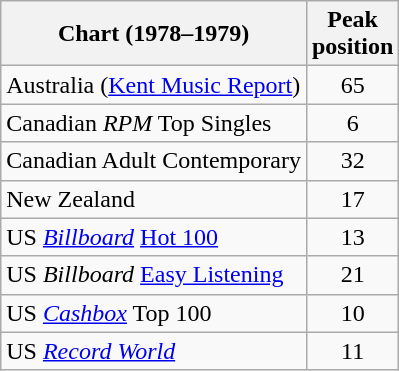<table class="wikitable sortable">
<tr>
<th align="left">Chart (1978–1979)</th>
<th align="left">Peak<br>position</th>
</tr>
<tr>
<td>Australia (<a href='#'>Kent Music Report</a>)</td>
<td style="text-align:center;">65</td>
</tr>
<tr>
<td>Canadian <em>RPM</em> Top Singles </td>
<td style="text-align:center;">6</td>
</tr>
<tr>
<td>Canadian Adult Contemporary</td>
<td style="text-align:center;">32</td>
</tr>
<tr>
<td>New Zealand </td>
<td style="text-align:center;">17</td>
</tr>
<tr>
<td>US <em><a href='#'>Billboard</a></em> <a href='#'>Hot 100</a></td>
<td style="text-align:center;">13</td>
</tr>
<tr>
<td>US <em>Billboard</em> <a href='#'>Easy Listening</a></td>
<td style="text-align:center;">21</td>
</tr>
<tr>
<td>US <em><a href='#'>Cashbox</a></em> Top 100</td>
<td style="text-align:center;">10</td>
</tr>
<tr>
<td>US <em><a href='#'>Record World</a></em></td>
<td style="text-align:center;">11</td>
</tr>
</table>
